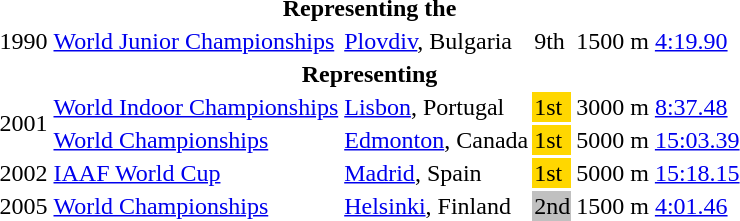<table>
<tr>
<th colspan="6">Representing the </th>
</tr>
<tr>
<td>1990</td>
<td><a href='#'>World Junior Championships</a></td>
<td><a href='#'>Plovdiv</a>, Bulgaria</td>
<td>9th</td>
<td>1500 m</td>
<td><a href='#'>4:19.90</a></td>
</tr>
<tr>
<th colspan="6">Representing </th>
</tr>
<tr>
<td rowspan=2>2001</td>
<td><a href='#'>World Indoor Championships</a></td>
<td><a href='#'>Lisbon</a>, Portugal</td>
<td bgcolor="gold">1st</td>
<td>3000 m</td>
<td><a href='#'>8:37.48</a></td>
</tr>
<tr>
<td><a href='#'>World Championships</a></td>
<td><a href='#'>Edmonton</a>, Canada</td>
<td bgcolor="gold">1st</td>
<td>5000 m</td>
<td><a href='#'>15:03.39</a></td>
</tr>
<tr>
<td>2002</td>
<td><a href='#'>IAAF World Cup</a></td>
<td><a href='#'>Madrid</a>, Spain</td>
<td bgcolor="gold">1st</td>
<td>5000 m</td>
<td><a href='#'>15:18.15</a></td>
</tr>
<tr>
<td>2005</td>
<td><a href='#'>World Championships</a></td>
<td><a href='#'>Helsinki</a>, Finland</td>
<td bgcolor="silver">2nd</td>
<td>1500 m</td>
<td><a href='#'>4:01.46</a></td>
</tr>
</table>
